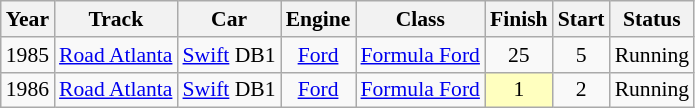<table class="wikitable" style="text-align:center; font-size:90%">
<tr>
<th>Year</th>
<th>Track</th>
<th>Car</th>
<th>Engine</th>
<th>Class</th>
<th>Finish</th>
<th>Start</th>
<th>Status</th>
</tr>
<tr>
<td>1985</td>
<td><a href='#'>Road Atlanta</a></td>
<td><a href='#'>Swift</a> DB1</td>
<td><a href='#'>Ford</a></td>
<td><a href='#'>Formula Ford</a></td>
<td>25</td>
<td>5</td>
<td>Running</td>
</tr>
<tr>
<td>1986</td>
<td><a href='#'>Road Atlanta</a></td>
<td><a href='#'>Swift</a> DB1</td>
<td><a href='#'>Ford</a></td>
<td><a href='#'>Formula Ford</a></td>
<td style="background:#FFFFBF;">1</td>
<td>2</td>
<td>Running</td>
</tr>
</table>
